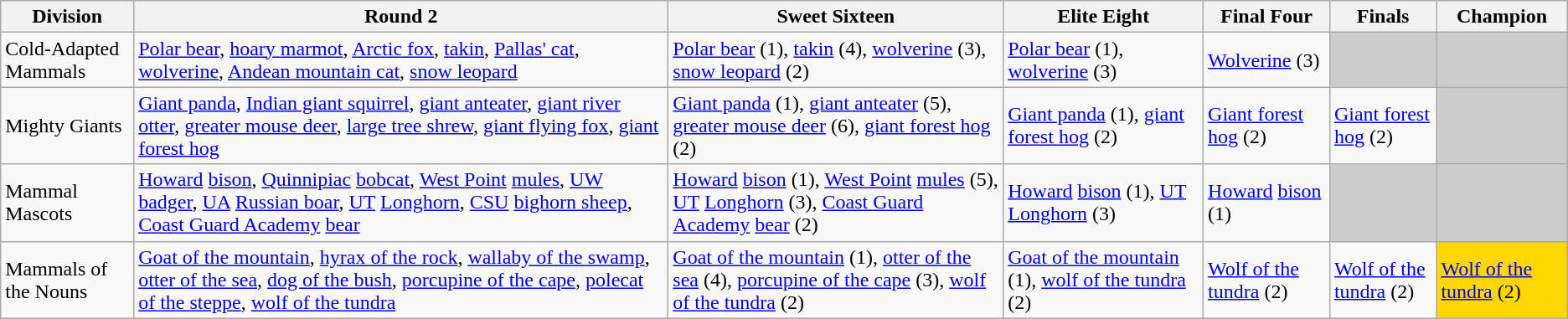<table class="wikitable">
<tr>
<th>Division</th>
<th>Round 2</th>
<th>Sweet Sixteen</th>
<th>Elite Eight</th>
<th>Final Four</th>
<th>Finals</th>
<th>Champion</th>
</tr>
<tr>
<td>Cold-Adapted Mammals</td>
<td><a href='#'>Polar bear</a>, <a href='#'>hoary marmot</a>, <a href='#'>Arctic fox</a>, <a href='#'>takin</a>, <a href='#'>Pallas' cat</a>, <a href='#'>wolverine</a>, <a href='#'>Andean mountain cat</a>, <a href='#'>snow leopard</a></td>
<td><a href='#'>Polar bear</a> (1), <a href='#'>takin</a> (4), <a href='#'>wolverine</a> (3), <a href='#'>snow leopard</a> (2)</td>
<td><a href='#'>Polar bear</a> (1), <a href='#'>wolverine</a> (3)</td>
<td><a href='#'>Wolverine</a> (3)</td>
<td style="background:#ccc;"></td>
<td style="background:#ccc;"></td>
</tr>
<tr>
<td>Mighty Giants</td>
<td><a href='#'>Giant panda</a>, <a href='#'>Indian giant squirrel</a>, <a href='#'>giant anteater</a>, <a href='#'>giant river otter</a>, <a href='#'>greater mouse deer</a>, <a href='#'>large tree shrew</a>, <a href='#'>giant flying fox</a>, <a href='#'>giant forest hog</a></td>
<td><a href='#'>Giant panda</a> (1), <a href='#'>giant anteater</a> (5), <a href='#'>greater mouse deer</a> (6), <a href='#'>giant forest hog</a> (2)</td>
<td><a href='#'>Giant panda</a> (1), <a href='#'>giant forest hog</a> (2)</td>
<td><a href='#'>Giant forest hog</a> (2)</td>
<td><a href='#'>Giant forest hog</a> (2)</td>
<td style="background:#ccc;"></td>
</tr>
<tr>
<td>Mammal Mascots</td>
<td><a href='#'>Howard</a> <a href='#'>bison</a>, <a href='#'>Quinnipiac</a> <a href='#'>bobcat</a>, <a href='#'>West Point</a> <a href='#'>mules</a>, <a href='#'>UW</a> <a href='#'>badger</a>, <a href='#'>UA</a> <a href='#'>Russian boar</a>, <a href='#'>UT</a> <a href='#'>Longhorn</a>, <a href='#'>CSU</a> <a href='#'>bighorn sheep</a>, <a href='#'>Coast Guard Academy</a> <a href='#'>bear</a></td>
<td><a href='#'>Howard</a> <a href='#'>bison</a> (1), <a href='#'>West Point</a> <a href='#'>mules</a> (5), <a href='#'>UT</a> <a href='#'>Longhorn</a> (3), <a href='#'>Coast Guard Academy</a> <a href='#'>bear</a> (2)</td>
<td><a href='#'>Howard</a> <a href='#'>bison</a> (1), <a href='#'>UT</a> <a href='#'>Longhorn</a> (3)</td>
<td><a href='#'>Howard</a> <a href='#'>bison</a> (1)</td>
<td style="background:#ccc;"></td>
<td style="background:#ccc;"></td>
</tr>
<tr>
<td>Mammals of the Nouns</td>
<td><a href='#'>Goat of the mountain</a>, <a href='#'>hyrax of the rock</a>, <a href='#'>wallaby of the swamp</a>, <a href='#'>otter of the sea</a>, <a href='#'>dog of the bush</a>, <a href='#'>porcupine of the cape</a>, <a href='#'>polecat of the steppe</a>, <a href='#'>wolf of the tundra</a></td>
<td><a href='#'>Goat of the mountain</a> (1), <a href='#'>otter of the sea</a> (4), <a href='#'>porcupine of the cape</a> (3), <a href='#'>wolf of the tundra</a> (2)</td>
<td><a href='#'>Goat of the mountain</a> (1), <a href='#'>wolf of the tundra</a> (2)</td>
<td><a href='#'>Wolf of the tundra</a> (2)</td>
<td><a href='#'>Wolf of the tundra</a> (2)</td>
<td style="background:gold;"><a href='#'>Wolf of the tundra</a> (2)</td>
</tr>
</table>
